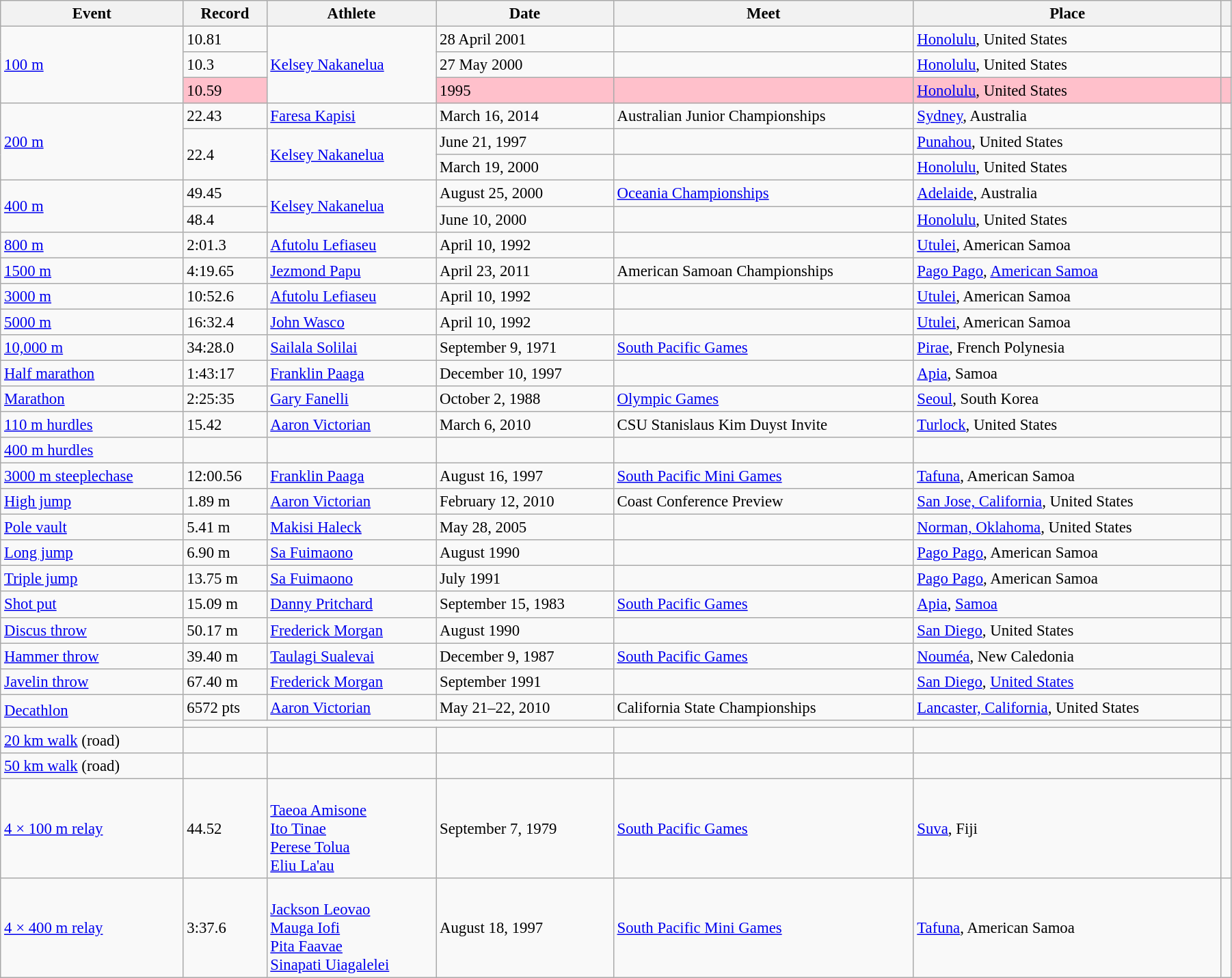<table class="wikitable" style="font-size:95%; width: 95%;">
<tr>
<th>Event</th>
<th>Record</th>
<th>Athlete</th>
<th>Date</th>
<th>Meet</th>
<th>Place</th>
<th></th>
</tr>
<tr>
<td rowspan=3><a href='#'>100 m</a></td>
<td>10.81 </td>
<td rowspan=3><a href='#'>Kelsey Nakanelua</a></td>
<td>28 April 2001</td>
<td></td>
<td><a href='#'>Honolulu</a>, United States</td>
<td></td>
</tr>
<tr>
<td>10.3 </td>
<td>27 May 2000</td>
<td></td>
<td><a href='#'>Honolulu</a>, United States</td>
<td></td>
</tr>
<tr style="background:pink">
<td>10.59</td>
<td>1995</td>
<td></td>
<td><a href='#'>Honolulu</a>, United States</td>
<td></td>
</tr>
<tr>
<td rowspan=3><a href='#'>200 m</a></td>
<td>22.43 </td>
<td><a href='#'>Faresa Kapisi</a></td>
<td>March 16, 2014</td>
<td>Australian Junior Championships</td>
<td><a href='#'>Sydney</a>, Australia</td>
<td></td>
</tr>
<tr>
<td rowspan=2>22.4 </td>
<td rowspan=2><a href='#'>Kelsey Nakanelua</a></td>
<td>June 21, 1997</td>
<td></td>
<td><a href='#'>Punahou</a>, United States</td>
<td></td>
</tr>
<tr>
<td>March 19, 2000</td>
<td></td>
<td><a href='#'>Honolulu</a>, United States</td>
<td></td>
</tr>
<tr>
<td rowspan=2><a href='#'>400 m</a></td>
<td>49.45</td>
<td rowspan=2><a href='#'>Kelsey Nakanelua</a></td>
<td>August 25, 2000</td>
<td><a href='#'>Oceania Championships</a></td>
<td><a href='#'>Adelaide</a>, Australia</td>
<td></td>
</tr>
<tr>
<td>48.4 </td>
<td>June 10, 2000</td>
<td></td>
<td><a href='#'>Honolulu</a>, United States</td>
<td></td>
</tr>
<tr>
<td><a href='#'>800 m</a></td>
<td>2:01.3 </td>
<td><a href='#'>Afutolu Lefiaseu</a></td>
<td>April 10, 1992</td>
<td></td>
<td><a href='#'>Utulei</a>, American Samoa</td>
<td></td>
</tr>
<tr>
<td><a href='#'>1500 m</a></td>
<td>4:19.65</td>
<td><a href='#'>Jezmond Papu</a></td>
<td>April 23, 2011</td>
<td>American Samoan Championships</td>
<td><a href='#'>Pago Pago</a>, <a href='#'>American Samoa</a></td>
<td></td>
</tr>
<tr>
<td><a href='#'>3000 m</a></td>
<td>10:52.6 </td>
<td><a href='#'>Afutolu Lefiaseu</a></td>
<td>April 10, 1992</td>
<td></td>
<td><a href='#'>Utulei</a>, American Samoa</td>
<td></td>
</tr>
<tr>
<td><a href='#'>5000 m</a></td>
<td>16:32.4 </td>
<td><a href='#'>John Wasco</a></td>
<td>April 10, 1992</td>
<td></td>
<td><a href='#'>Utulei</a>, American Samoa</td>
<td></td>
</tr>
<tr>
<td><a href='#'>10,000 m</a></td>
<td>34:28.0 </td>
<td><a href='#'>Sailala Solilai</a></td>
<td>September 9, 1971</td>
<td><a href='#'>South Pacific Games</a></td>
<td><a href='#'>Pirae</a>, French Polynesia</td>
<td></td>
</tr>
<tr>
<td><a href='#'>Half marathon</a></td>
<td>1:43:17</td>
<td><a href='#'>Franklin Paaga</a></td>
<td>December 10, 1997</td>
<td></td>
<td><a href='#'>Apia</a>, Samoa</td>
<td></td>
</tr>
<tr>
<td><a href='#'>Marathon</a></td>
<td>2:25:35</td>
<td><a href='#'>Gary Fanelli</a></td>
<td>October 2, 1988</td>
<td><a href='#'>Olympic Games</a></td>
<td><a href='#'>Seoul</a>, South Korea</td>
<td></td>
</tr>
<tr>
<td><a href='#'>110 m hurdles</a></td>
<td>15.42 </td>
<td><a href='#'>Aaron Victorian</a></td>
<td>March 6, 2010</td>
<td>CSU Stanislaus Kim Duyst Invite</td>
<td><a href='#'>Turlock</a>, United States</td>
<td></td>
</tr>
<tr>
<td><a href='#'>400 m hurdles</a></td>
<td></td>
<td></td>
<td></td>
<td></td>
<td></td>
<td></td>
</tr>
<tr>
<td><a href='#'>3000 m steeplechase</a></td>
<td>12:00.56</td>
<td><a href='#'>Franklin Paaga</a></td>
<td>August 16, 1997</td>
<td><a href='#'>South Pacific Mini Games</a></td>
<td><a href='#'>Tafuna</a>, American Samoa</td>
<td></td>
</tr>
<tr>
<td><a href='#'>High jump</a></td>
<td>1.89 m</td>
<td><a href='#'>Aaron Victorian</a></td>
<td>February 12, 2010</td>
<td>Coast Conference Preview</td>
<td><a href='#'>San Jose, California</a>, United States</td>
<td></td>
</tr>
<tr>
<td><a href='#'>Pole vault</a></td>
<td>5.41 m</td>
<td><a href='#'>Makisi Haleck</a></td>
<td>May 28, 2005</td>
<td></td>
<td><a href='#'>Norman, Oklahoma</a>, United States</td>
<td></td>
</tr>
<tr>
<td><a href='#'>Long jump</a></td>
<td>6.90 m</td>
<td><a href='#'>Sa Fuimaono</a></td>
<td>August 1990</td>
<td></td>
<td><a href='#'>Pago Pago</a>, American Samoa</td>
<td></td>
</tr>
<tr>
<td><a href='#'>Triple jump</a></td>
<td>13.75 m</td>
<td><a href='#'>Sa Fuimaono</a></td>
<td>July 1991</td>
<td></td>
<td><a href='#'>Pago Pago</a>, American Samoa</td>
<td></td>
</tr>
<tr>
<td><a href='#'>Shot put</a></td>
<td>15.09 m</td>
<td><a href='#'>Danny Pritchard</a></td>
<td>September 15, 1983</td>
<td><a href='#'>South Pacific Games</a></td>
<td><a href='#'>Apia</a>, <a href='#'>Samoa</a></td>
<td></td>
</tr>
<tr>
<td><a href='#'>Discus throw</a></td>
<td>50.17 m</td>
<td><a href='#'>Frederick Morgan</a></td>
<td>August 1990</td>
<td></td>
<td><a href='#'>San Diego</a>, United States</td>
<td></td>
</tr>
<tr>
<td><a href='#'>Hammer throw</a></td>
<td>39.40 m</td>
<td><a href='#'>Taulagi Sualevai</a></td>
<td>December 9, 1987</td>
<td><a href='#'>South Pacific Games</a></td>
<td><a href='#'>Nouméa</a>, New Caledonia</td>
<td></td>
</tr>
<tr>
<td><a href='#'>Javelin throw</a></td>
<td>67.40 m</td>
<td><a href='#'>Frederick Morgan</a></td>
<td>September 1991</td>
<td></td>
<td><a href='#'>San Diego</a>, <a href='#'>United States</a></td>
<td></td>
</tr>
<tr>
<td rowspan=2><a href='#'>Decathlon</a></td>
<td>6572 pts</td>
<td><a href='#'>Aaron Victorian</a></td>
<td>May 21–22, 2010</td>
<td>California State Championships</td>
<td><a href='#'>Lancaster, California</a>, United States</td>
<td></td>
</tr>
<tr>
<td colspan=5></td>
<td></td>
</tr>
<tr>
<td><a href='#'>20 km walk</a> (road)</td>
<td></td>
<td></td>
<td></td>
<td></td>
<td></td>
<td></td>
</tr>
<tr>
<td><a href='#'>50 km walk</a> (road)</td>
<td></td>
<td></td>
<td></td>
<td></td>
<td></td>
<td></td>
</tr>
<tr>
<td><a href='#'>4 × 100 m relay</a></td>
<td>44.52</td>
<td><br><a href='#'>Taeoa Amisone</a><br><a href='#'>Ito Tinae</a><br><a href='#'>Perese Tolua</a><br><a href='#'>Eliu La'au</a></td>
<td>September 7, 1979</td>
<td><a href='#'>South Pacific Games</a></td>
<td><a href='#'>Suva</a>, Fiji</td>
<td></td>
</tr>
<tr>
<td><a href='#'>4 × 400 m relay</a></td>
<td>3:37.6 </td>
<td><br><a href='#'>Jackson Leovao</a><br><a href='#'>Mauga Iofi</a><br><a href='#'>Pita Faavae</a><br><a href='#'>Sinapati Uiagalelei</a></td>
<td>August 18, 1997</td>
<td><a href='#'>South Pacific Mini Games</a></td>
<td><a href='#'>Tafuna</a>, American Samoa</td>
<td></td>
</tr>
</table>
